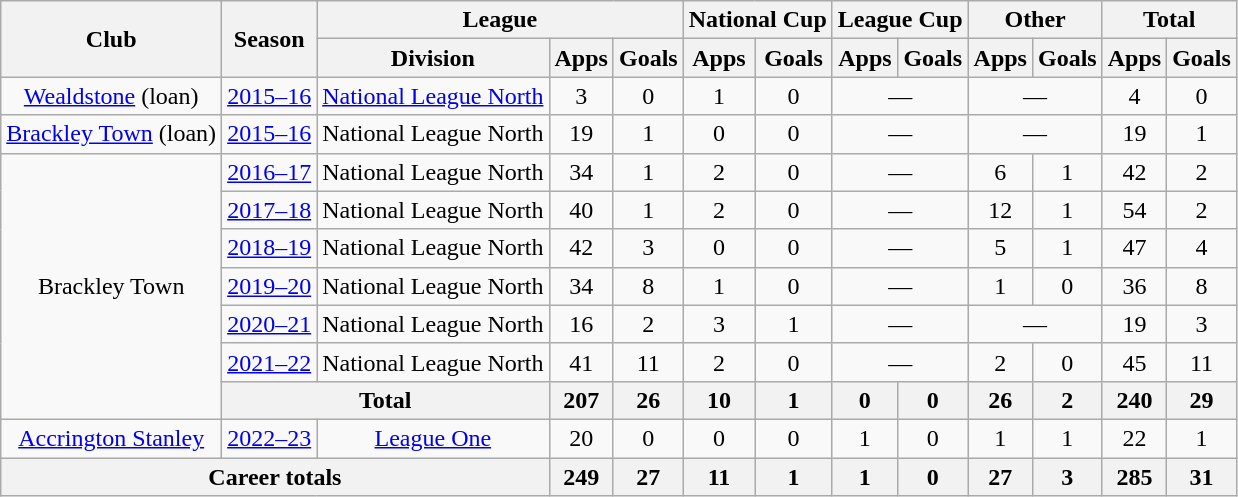<table class="wikitable" style="text-align:center">
<tr>
<th rowspan="2">Club</th>
<th rowspan="2">Season</th>
<th colspan="3">League</th>
<th colspan="2">National Cup</th>
<th colspan="2">League Cup</th>
<th colspan="2">Other</th>
<th colspan="2">Total</th>
</tr>
<tr>
<th>Division</th>
<th>Apps</th>
<th>Goals</th>
<th>Apps</th>
<th>Goals</th>
<th>Apps</th>
<th>Goals</th>
<th>Apps</th>
<th>Goals</th>
<th>Apps</th>
<th>Goals</th>
</tr>
<tr>
<td><a href='#'>Wealdstone</a> (loan)</td>
<td><a href='#'>2015–16</a></td>
<td><a href='#'>National League North</a></td>
<td>3</td>
<td>0</td>
<td>1</td>
<td>0</td>
<td colspan="2">—</td>
<td colspan="2">—</td>
<td>4</td>
<td>0</td>
</tr>
<tr>
<td><a href='#'>Brackley Town</a> (loan)</td>
<td><a href='#'>2015–16</a></td>
<td>National League North</td>
<td>19</td>
<td>1</td>
<td>0</td>
<td>0</td>
<td colspan="2">—</td>
<td colspan="2">—</td>
<td>19</td>
<td>1</td>
</tr>
<tr>
<td rowspan="7">Brackley Town</td>
<td><a href='#'>2016–17</a></td>
<td>National League North</td>
<td>34</td>
<td>1</td>
<td>2</td>
<td>0</td>
<td colspan="2">—</td>
<td>6</td>
<td>1</td>
<td>42</td>
<td>2</td>
</tr>
<tr>
<td><a href='#'>2017–18</a></td>
<td>National League North</td>
<td>40</td>
<td>1</td>
<td>2</td>
<td>0</td>
<td colspan="2">—</td>
<td>12</td>
<td>1</td>
<td>54</td>
<td>2</td>
</tr>
<tr>
<td><a href='#'>2018–19</a></td>
<td>National League North</td>
<td>42</td>
<td>3</td>
<td>0</td>
<td>0</td>
<td colspan="2">—</td>
<td>5</td>
<td>1</td>
<td>47</td>
<td>4</td>
</tr>
<tr>
<td><a href='#'>2019–20</a></td>
<td>National League North</td>
<td>34</td>
<td>8</td>
<td>1</td>
<td>0</td>
<td colspan="2">—</td>
<td>1</td>
<td>0</td>
<td>36</td>
<td>8</td>
</tr>
<tr>
<td><a href='#'>2020–21</a></td>
<td>National League North</td>
<td>16</td>
<td>2</td>
<td>3</td>
<td>1</td>
<td colspan="2">—</td>
<td colspan="2">—</td>
<td>19</td>
<td>3</td>
</tr>
<tr>
<td><a href='#'>2021–22</a></td>
<td>National League North</td>
<td>41</td>
<td>11</td>
<td>2</td>
<td>0</td>
<td colspan="2">—</td>
<td>2</td>
<td>0</td>
<td>45</td>
<td>11</td>
</tr>
<tr>
<th colspan="2">Total</th>
<th>207</th>
<th>26</th>
<th>10</th>
<th>1</th>
<th>0</th>
<th>0</th>
<th>26</th>
<th>2</th>
<th>240</th>
<th>29</th>
</tr>
<tr>
<td><a href='#'>Accrington Stanley</a></td>
<td><a href='#'>2022–23</a></td>
<td><a href='#'>League One</a></td>
<td>20</td>
<td>0</td>
<td>0</td>
<td>0</td>
<td>1</td>
<td>0</td>
<td>1</td>
<td>1</td>
<td>22</td>
<td>1</td>
</tr>
<tr>
<th colspan="3">Career totals</th>
<th>249</th>
<th>27</th>
<th>11</th>
<th>1</th>
<th>1</th>
<th>0</th>
<th>27</th>
<th>3</th>
<th>285</th>
<th>31</th>
</tr>
</table>
